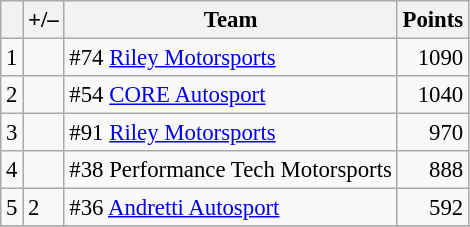<table class="wikitable" style="font-size: 95%;">
<tr>
<th scope="col"></th>
<th scope="col">+/–</th>
<th scope="col">Team</th>
<th scope="col">Points</th>
</tr>
<tr>
<td align=center>1</td>
<td align="left"></td>
<td> #74 <a href='#'>Riley Motorsports</a></td>
<td align=right>1090</td>
</tr>
<tr>
<td align=center>2</td>
<td align="left"></td>
<td> #54 <a href='#'>CORE Autosport</a></td>
<td align=right>1040</td>
</tr>
<tr>
<td align=center>3</td>
<td align="left"></td>
<td> #91 <a href='#'>Riley Motorsports</a></td>
<td align=right>970</td>
</tr>
<tr>
<td align=center>4</td>
<td align="left"></td>
<td> #38 Performance Tech Motorsports</td>
<td align=right>888</td>
</tr>
<tr>
<td align=center>5</td>
<td align="left"> 2</td>
<td> #36 <a href='#'>Andretti Autosport</a></td>
<td align=right>592</td>
</tr>
<tr>
</tr>
</table>
